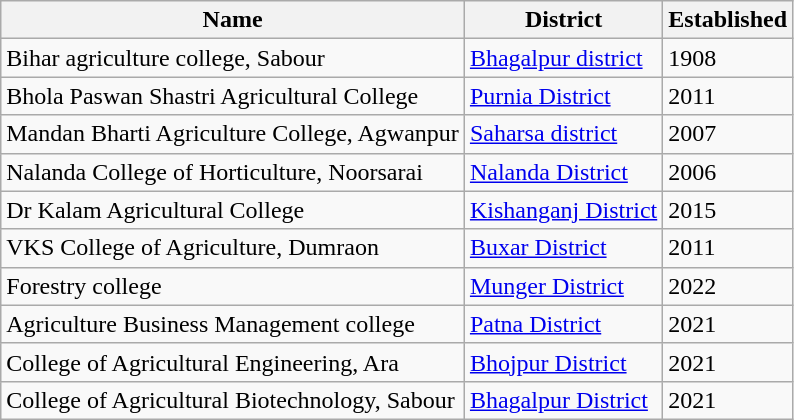<table class="wikitable sortable">
<tr>
<th>Name</th>
<th>District</th>
<th>Established</th>
</tr>
<tr>
<td>Bihar agriculture college, Sabour</td>
<td><a href='#'>Bhagalpur district</a></td>
<td>1908</td>
</tr>
<tr>
<td>Bhola Paswan Shastri Agricultural College</td>
<td><a href='#'>Purnia District</a></td>
<td>2011</td>
</tr>
<tr>
<td>Mandan Bharti Agriculture College, Agwanpur</td>
<td><a href='#'>Saharsa district</a></td>
<td>2007</td>
</tr>
<tr>
<td>Nalanda College of Horticulture, Noorsarai</td>
<td><a href='#'>Nalanda District</a></td>
<td>2006</td>
</tr>
<tr>
<td>Dr Kalam Agricultural College</td>
<td><a href='#'>Kishanganj District</a></td>
<td>2015</td>
</tr>
<tr>
<td Veer Kunwar Singh College of Agriculture>VKS College of Agriculture, Dumraon</td>
<td><a href='#'>Buxar District</a></td>
<td>2011</td>
</tr>
<tr>
<td Munger Forestry College>Forestry college</td>
<td><a href='#'>Munger District</a></td>
<td>2022</td>
</tr>
<tr>
<td>Agriculture Business Management college</td>
<td><a href='#'>Patna District</a></td>
<td>2021</td>
</tr>
<tr>
<td>College of Agricultural Engineering, Ara</td>
<td><a href='#'>Bhojpur District</a></td>
<td>2021</td>
</tr>
<tr>
<td>College of Agricultural Biotechnology, Sabour</td>
<td><a href='#'>Bhagalpur District</a></td>
<td>2021</td>
</tr>
</table>
